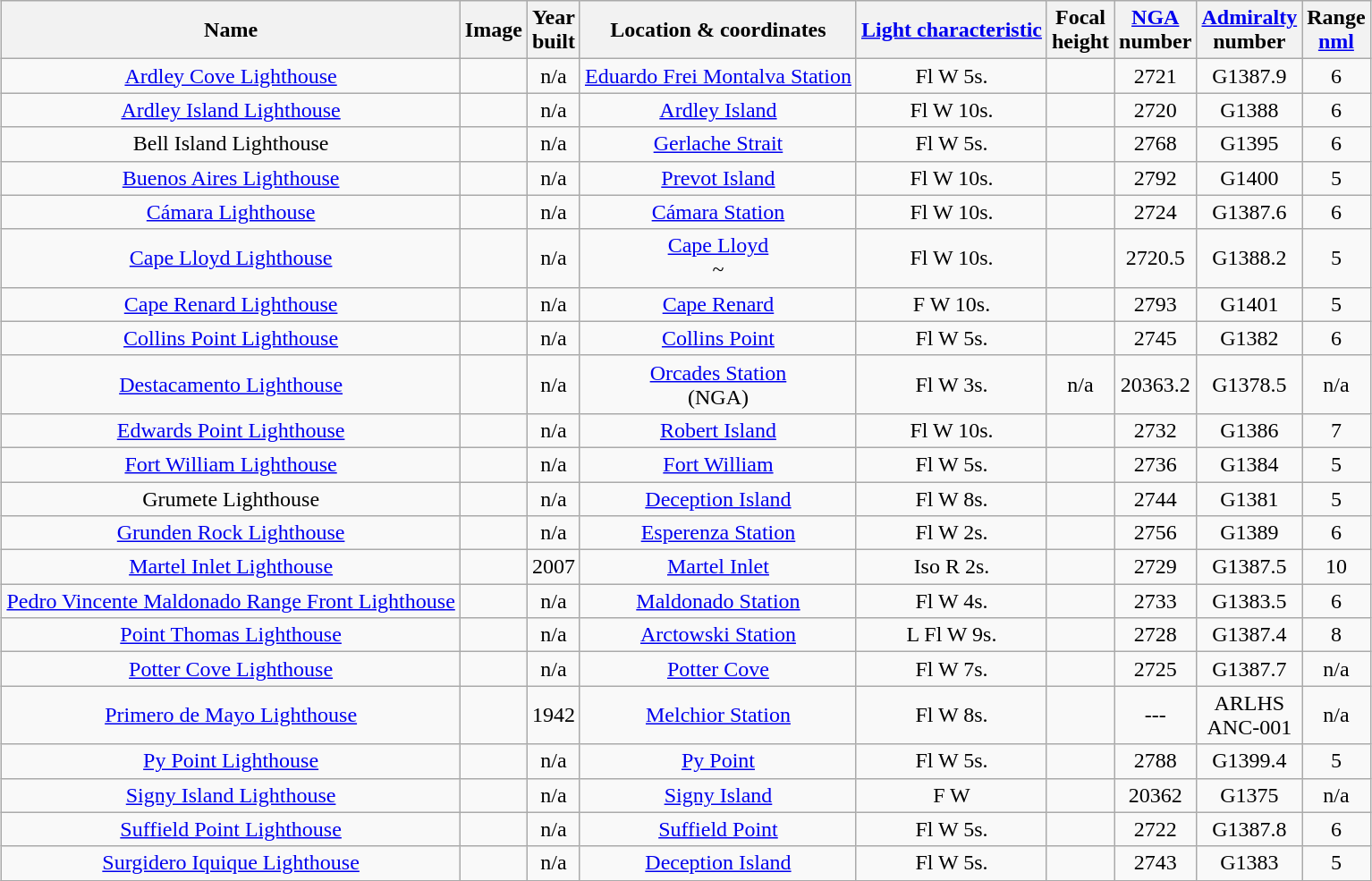<table class="wikitable sortable" style="margin:auto;text-align:center">
<tr>
<th>Name</th>
<th>Image</th>
<th>Year<br>built</th>
<th>Location & coordinates</th>
<th><a href='#'>Light characteristic</a><br></th>
<th>Focal<br>height<br></th>
<th><a href='#'>NGA</a><br>number<br></th>
<th><a href='#'>Admiralty</a><br>number<br></th>
<th>Range<br><a href='#'>nml<br></a></th>
</tr>
<tr>
<td><a href='#'>Ardley Cove Lighthouse</a></td>
<td></td>
<td>n/a</td>
<td><a href='#'>Eduardo Frei Montalva Station</a><br> </td>
<td>Fl W 5s.</td>
<td></td>
<td>2721</td>
<td>G1387.9</td>
<td>6</td>
</tr>
<tr>
<td><a href='#'>Ardley Island Lighthouse</a></td>
<td></td>
<td>n/a</td>
<td><a href='#'>Ardley Island</a><br> </td>
<td>Fl W 10s.</td>
<td></td>
<td>2720</td>
<td>G1388</td>
<td>6</td>
</tr>
<tr>
<td>Bell Island Lighthouse</td>
<td></td>
<td>n/a</td>
<td><a href='#'>Gerlache Strait</a><br> </td>
<td>Fl W 5s.</td>
<td></td>
<td>2768</td>
<td>G1395</td>
<td>6</td>
</tr>
<tr>
<td><a href='#'>Buenos Aires Lighthouse</a></td>
<td></td>
<td>n/a</td>
<td><a href='#'>Prevot Island</a><br></td>
<td>Fl W 10s.</td>
<td></td>
<td>2792</td>
<td>G1400</td>
<td>5</td>
</tr>
<tr>
<td><a href='#'>Cámara Lighthouse</a></td>
<td></td>
<td>n/a</td>
<td><a href='#'>Cámara Station</a><br> </td>
<td>Fl W 10s.</td>
<td></td>
<td>2724</td>
<td>G1387.6</td>
<td>6</td>
</tr>
<tr>
<td><a href='#'>Cape Lloyd Lighthouse</a></td>
<td></td>
<td>n/a</td>
<td><a href='#'>Cape Lloyd</a><br> ~</td>
<td>Fl W 10s.</td>
<td></td>
<td>2720.5</td>
<td>G1388.2</td>
<td>5</td>
</tr>
<tr>
<td><a href='#'>Cape Renard Lighthouse</a></td>
<td></td>
<td>n/a</td>
<td><a href='#'>Cape Renard</a><br> </td>
<td>F W 10s.</td>
<td></td>
<td>2793</td>
<td>G1401</td>
<td>5</td>
</tr>
<tr>
<td><a href='#'>Collins Point Lighthouse</a></td>
<td></td>
<td>n/a</td>
<td><a href='#'>Collins Point</a><br> </td>
<td>Fl W 5s.</td>
<td></td>
<td>2745</td>
<td>G1382</td>
<td>6</td>
</tr>
<tr>
<td><a href='#'>Destacamento Lighthouse</a></td>
<td></td>
<td>n/a</td>
<td><a href='#'>Orcades Station</a><br> (NGA)</td>
<td>Fl W 3s.</td>
<td>n/a</td>
<td>20363.2</td>
<td>G1378.5</td>
<td>n/a</td>
</tr>
<tr>
<td><a href='#'>Edwards Point Lighthouse</a></td>
<td></td>
<td>n/a</td>
<td><a href='#'>Robert Island</a><br> </td>
<td>Fl W 10s.</td>
<td></td>
<td>2732</td>
<td>G1386</td>
<td>7</td>
</tr>
<tr>
<td><a href='#'>Fort William Lighthouse</a></td>
<td></td>
<td>n/a</td>
<td><a href='#'>Fort William</a><br> </td>
<td>Fl W 5s.</td>
<td></td>
<td>2736</td>
<td>G1384</td>
<td>5</td>
</tr>
<tr>
<td>Grumete Lighthouse</td>
<td></td>
<td>n/a</td>
<td><a href='#'>Deception Island</a><br> </td>
<td>Fl W 8s.</td>
<td></td>
<td>2744</td>
<td>G1381</td>
<td>5</td>
</tr>
<tr>
<td><a href='#'>Grunden Rock Lighthouse</a></td>
<td></td>
<td>n/a</td>
<td><a href='#'>Esperenza Station</a><br> </td>
<td>Fl W 2s.</td>
<td></td>
<td>2756</td>
<td>G1389</td>
<td>6</td>
</tr>
<tr>
<td><a href='#'>Martel Inlet Lighthouse</a></td>
<td></td>
<td>2007</td>
<td><a href='#'>Martel Inlet</a><br> </td>
<td>Iso R 2s.</td>
<td></td>
<td>2729</td>
<td>G1387.5</td>
<td>10</td>
</tr>
<tr>
<td><a href='#'>Pedro Vincente Maldonado Range Front Lighthouse</a></td>
<td></td>
<td>n/a</td>
<td><a href='#'>Maldonado Station</a><br> </td>
<td>Fl W 4s.</td>
<td></td>
<td>2733</td>
<td>G1383.5</td>
<td>6</td>
</tr>
<tr>
<td><a href='#'>Point Thomas Lighthouse</a></td>
<td></td>
<td>n/a</td>
<td><a href='#'>Arctowski Station</a><br> </td>
<td>L Fl W 9s.</td>
<td></td>
<td>2728</td>
<td>G1387.4</td>
<td>8</td>
</tr>
<tr>
<td><a href='#'>Potter Cove Lighthouse</a></td>
<td></td>
<td>n/a</td>
<td><a href='#'>Potter Cove</a><br></td>
<td>Fl W 7s.</td>
<td></td>
<td>2725</td>
<td>G1387.7</td>
<td>n/a</td>
</tr>
<tr>
<td><a href='#'>Primero de Mayo Lighthouse</a></td>
<td></td>
<td>1942</td>
<td><a href='#'>Melchior Station</a><br> </td>
<td>Fl W 8s.</td>
<td></td>
<td>---</td>
<td>ARLHS<br>ANC-001</td>
<td>n/a</td>
</tr>
<tr>
<td><a href='#'>Py Point Lighthouse</a></td>
<td></td>
<td>n/a</td>
<td><a href='#'>Py Point</a><br></td>
<td>Fl W 5s.</td>
<td></td>
<td>2788</td>
<td>G1399.4</td>
<td>5</td>
</tr>
<tr>
<td><a href='#'>Signy Island Lighthouse</a></td>
<td></td>
<td>n/a</td>
<td><a href='#'>Signy Island</a><br> </td>
<td>F W</td>
<td></td>
<td>20362</td>
<td>G1375</td>
<td>n/a</td>
</tr>
<tr>
<td><a href='#'>Suffield Point Lighthouse</a></td>
<td></td>
<td>n/a</td>
<td><a href='#'>Suffield Point</a><br> </td>
<td>Fl W 5s.</td>
<td></td>
<td>2722</td>
<td>G1387.8</td>
<td>6</td>
</tr>
<tr>
<td><a href='#'>Surgidero Iquique Lighthouse</a></td>
<td></td>
<td>n/a</td>
<td><a href='#'>Deception Island</a><br> </td>
<td>Fl W 5s.</td>
<td></td>
<td>2743</td>
<td>G1383</td>
<td>5</td>
</tr>
<tr>
</tr>
</table>
